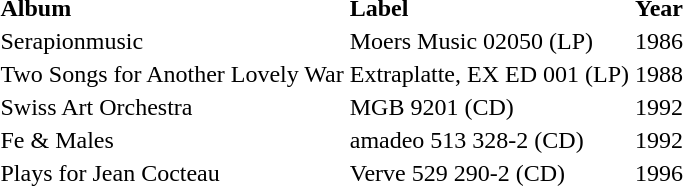<table>
<tr>
<td><strong>Album</strong></td>
<td><strong>Label</strong></td>
<td><strong>Year</strong></td>
</tr>
<tr>
<td>Serapionmusic</td>
<td>Moers Music 02050 (LP)</td>
<td>1986</td>
</tr>
<tr>
<td>Two Songs for Another Lovely War</td>
<td>Extraplatte, EX ED 001 (LP)</td>
<td>1988</td>
</tr>
<tr>
<td>Swiss Art Orchestra</td>
<td>MGB 9201 (CD)</td>
<td>1992</td>
</tr>
<tr>
<td>Fe & Males</td>
<td>amadeo 513 328-2 (CD)</td>
<td>1992</td>
</tr>
<tr>
<td>Plays for Jean Cocteau</td>
<td>Verve 529 290-2 (CD)</td>
<td>1996</td>
</tr>
</table>
